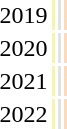<table>
<tr>
<td>2019</td>
<td style="background-color: #F7F6A8;"></td>
<td style="background-color: #DCE5E5;"></td>
<td style="background-color: #FFDAB9;"></td>
</tr>
<tr>
<td>2020</td>
<td style="background-color: #F7F6A8;"></td>
<td style="background-color: #DCE5E5;"></td>
<td style="background-color: #FFDAB9;"></td>
</tr>
<tr>
<td>2021</td>
<td style="background-color: #F7F6A8;"></td>
<td style="background-color: #DCE5E5;"></td>
<td style="background-color: #FFDAB9;"></td>
</tr>
<tr>
<td>2022</td>
<td style="background-color: #F7F6A8;"></td>
<td style="background-color: #DCE5E5;"></td>
<td style="background-color: #FFDAB9;"></td>
</tr>
</table>
